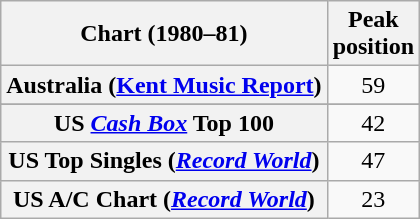<table class="wikitable sortable plainrowheaders" style="text-align:center">
<tr>
<th scope="col">Chart (1980–81)</th>
<th scope="col">Peak<br>position</th>
</tr>
<tr>
<th scope="row">Australia (<a href='#'>Kent Music Report</a>)</th>
<td>59</td>
</tr>
<tr>
</tr>
<tr>
</tr>
<tr>
</tr>
<tr>
<th scope="row">US <em><a href='#'>Cash Box</a></em> Top 100</th>
<td>42</td>
</tr>
<tr>
<th scope="row">US Top Singles (<em><a href='#'>Record World</a></em>)</th>
<td>47</td>
</tr>
<tr>
<th scope="row">US A/C Chart (<em><a href='#'>Record World</a></em>)</th>
<td>23</td>
</tr>
</table>
